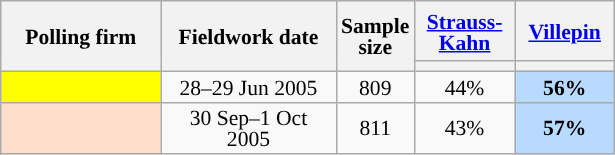<table class="wikitable sortable" style="text-align:center;font-size:90%;line-height:14px;">
<tr style="height:40px;">
<th style="width:100px;" rowspan="2">Polling firm</th>
<th style="width:110px;" rowspan="2">Fieldwork date</th>
<th style="width:35px;" rowspan="2">Sample<br>size</th>
<th class="unsortable" style="width:60px;"><a href='#'>Strauss-Kahn</a><br></th>
<th class="unsortable" style="width:60px;"><a href='#'>Villepin</a><br></th>
</tr>
<tr>
<th style="background:"></th>
<th style="background:"></th>
</tr>
<tr>
<td style="background:yellow;"></td>
<td data-sort-value="2005-06-29">28–29 Jun 2005</td>
<td>809</td>
<td>44%</td>
<td style="background:#B9DAFF;"><strong>56%</strong></td>
</tr>
<tr>
<td style="background:#FFDFCC;"></td>
<td data-sort-value="2005-10-01">30 Sep–1 Oct 2005</td>
<td>811</td>
<td>43%</td>
<td style="background:#B9DAFF;"><strong>57%</strong></td>
</tr>
</table>
